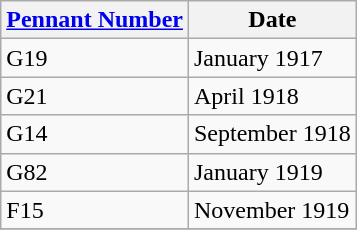<table class="wikitable" style="text-align:left">
<tr>
<th><a href='#'>Pennant Number</a></th>
<th>Date</th>
</tr>
<tr>
<td>G19</td>
<td>January 1917</td>
</tr>
<tr>
<td>G21</td>
<td>April 1918</td>
</tr>
<tr>
<td>G14</td>
<td>September 1918</td>
</tr>
<tr>
<td>G82</td>
<td>January 1919</td>
</tr>
<tr>
<td>F15</td>
<td>November 1919</td>
</tr>
<tr>
</tr>
</table>
